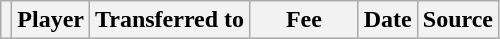<table class="wikitable plainrowheaders sortable">
<tr>
<th></th>
<th scope="col">Player</th>
<th>Transferred to</th>
<th style="width: 65px;">Fee</th>
<th scope="col">Date</th>
<th scope="col">Source</th>
</tr>
</table>
